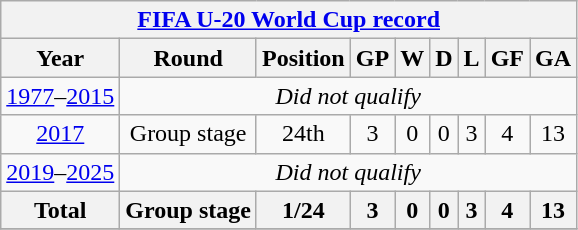<table class="wikitable" style="text-align: center;">
<tr>
<th colspan=9><a href='#'>FIFA U-20 World Cup record</a></th>
</tr>
<tr>
<th>Year</th>
<th>Round</th>
<th>Position</th>
<th>GP</th>
<th>W</th>
<th>D</th>
<th>L</th>
<th>GF</th>
<th>GA</th>
</tr>
<tr>
<td><a href='#'>1977</a>–<a href='#'>2015</a></td>
<td colspan=9><em>Did not qualify</em></td>
</tr>
<tr>
<td> <a href='#'>2017</a></td>
<td>Group stage</td>
<td>24th</td>
<td>3</td>
<td>0</td>
<td>0</td>
<td>3</td>
<td>4</td>
<td>13</td>
</tr>
<tr>
<td><a href='#'>2019</a>–<a href='#'>2025</a></td>
<td colspan=9><em>Did not qualify</em></td>
</tr>
<tr>
<th>Total</th>
<th>Group stage</th>
<th>1/24</th>
<th>3</th>
<th>0</th>
<th>0</th>
<th>3</th>
<th>4</th>
<th>13</th>
</tr>
<tr>
</tr>
</table>
